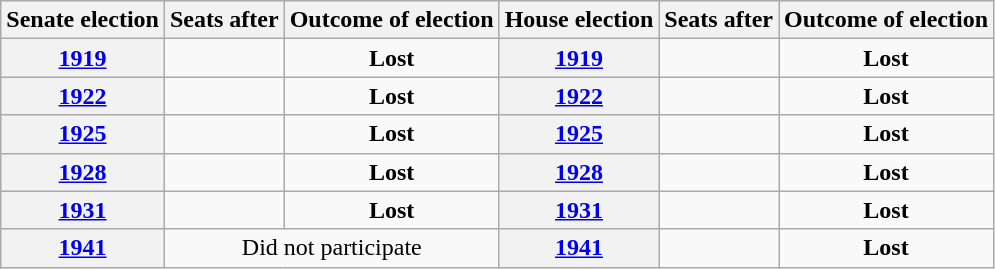<table class="sortable wikitable" style="text-align:center">
<tr>
<th>Senate election</th>
<th>Seats after</th>
<th>Outcome of election</th>
<th>House election</th>
<th>Seats after</th>
<th>Outcome of election</th>
</tr>
<tr>
<th><a href='#'>1919</a></th>
<td></td>
<td><strong>Lost</strong></td>
<th><a href='#'>1919</a></th>
<td></td>
<td><strong>Lost</strong></td>
</tr>
<tr>
<th><a href='#'>1922</a></th>
<td></td>
<td><strong>Lost</strong></td>
<th><a href='#'>1922</a></th>
<td></td>
<td><strong>Lost</strong></td>
</tr>
<tr>
<th><a href='#'>1925</a></th>
<td></td>
<td><strong>Lost</strong></td>
<th><a href='#'>1925</a></th>
<td></td>
<td><strong>Lost</strong></td>
</tr>
<tr>
<th><a href='#'>1928</a></th>
<td></td>
<td><strong>Lost</strong></td>
<th><a href='#'>1928</a></th>
<td></td>
<td><strong>Lost</strong></td>
</tr>
<tr>
<th><a href='#'>1931</a></th>
<td></td>
<td><strong>Lost</strong></td>
<th><a href='#'>1931</a></th>
<td></td>
<td><strong>Lost</strong></td>
</tr>
<tr>
<th><a href='#'>1941</a></th>
<td colspan="2">Did not participate</td>
<th><a href='#'>1941</a></th>
<td></td>
<td><strong>Lost</strong></td>
</tr>
</table>
